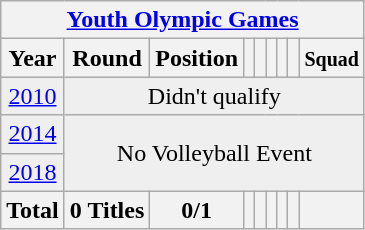<table class="wikitable" style="text-align: center;">
<tr>
<th colspan=9><a href='#'>Youth Olympic Games</a></th>
</tr>
<tr>
<th>Year</th>
<th>Round</th>
<th>Position</th>
<th></th>
<th></th>
<th></th>
<th></th>
<th></th>
<th><small>Squad</small></th>
</tr>
<tr bgcolor="efefef">
<td> <a href='#'>2010</a></td>
<td colspan=8>Didn't qualify</td>
</tr>
<tr bgcolor="efefef">
<td> <a href='#'>2014</a></td>
<td colspan=8 rowspan=2 align=center>No Volleyball Event</td>
</tr>
<tr bgcolor="efefef">
<td> <a href='#'>2018</a></td>
</tr>
<tr>
<th>Total</th>
<th>0 Titles</th>
<th>0/1</th>
<th></th>
<th></th>
<th></th>
<th></th>
<th></th>
<th></th>
</tr>
</table>
